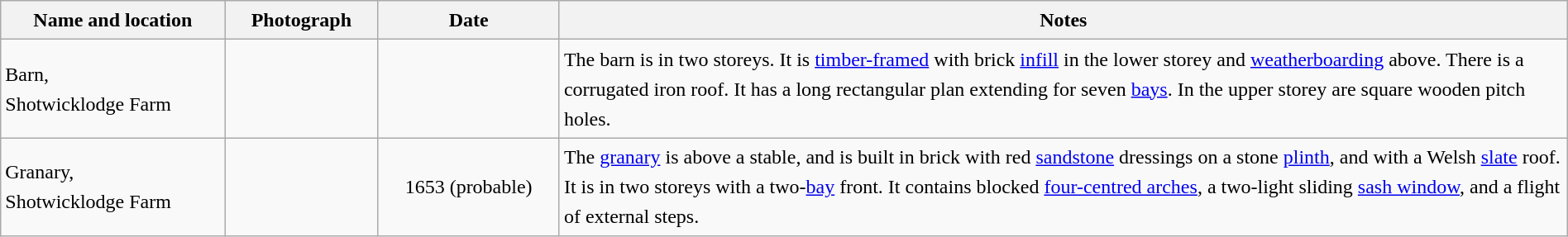<table class="wikitable sortable plainrowheaders" style="width:100%;border:0px;text-align:left;line-height:150%;">
<tr>
<th scope="col"  style="width:150px">Name and location</th>
<th scope="col"  style="width:100px" class="unsortable">Photograph</th>
<th scope="col"  style="width:120px">Date</th>
<th scope="col"  style="width:700px" class="unsortable">Notes</th>
</tr>
<tr>
<td>Barn,<br>Shotwicklodge Farm<br><small></small></td>
<td></td>
<td align="center"></td>
<td>The barn is in two storeys.  It is <a href='#'>timber-framed</a> with brick <a href='#'>infill</a> in the lower storey and <a href='#'>weatherboarding</a> above.  There is a corrugated iron roof.  It has a long rectangular plan extending for seven <a href='#'>bays</a>.  In the upper storey are square wooden pitch holes.</td>
</tr>
<tr>
<td>Granary,<br>Shotwicklodge Farm<br><small></small></td>
<td></td>
<td align="center">1653 (probable)</td>
<td>The <a href='#'>granary</a> is above a stable, and is built in brick with red <a href='#'>sandstone</a> dressings on a stone <a href='#'>plinth</a>, and with a Welsh <a href='#'>slate</a> roof. It is in two storeys with a two-<a href='#'>bay</a> front.  It contains blocked <a href='#'>four-centred arches</a>, a two-light sliding <a href='#'>sash window</a>, and a flight of external steps.</td>
</tr>
<tr>
</tr>
</table>
